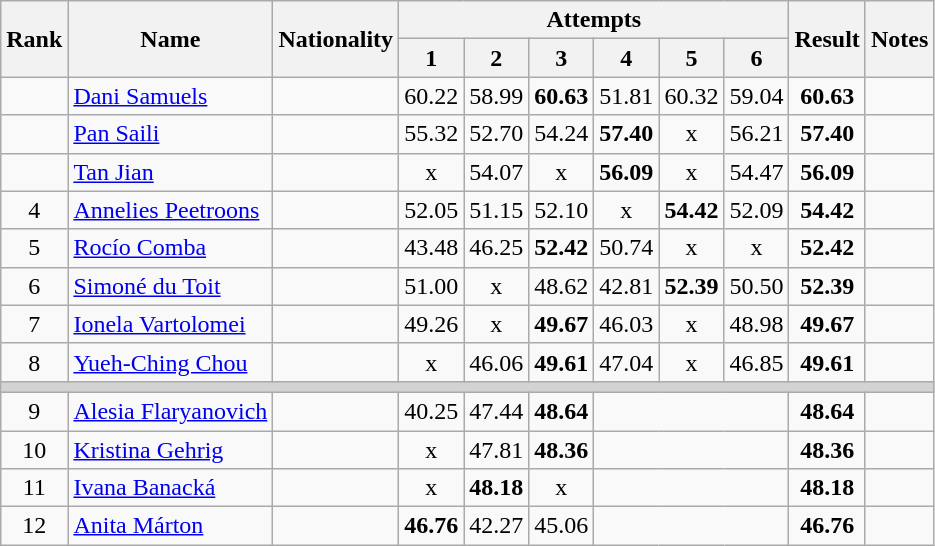<table class="wikitable sortable" style="text-align:center">
<tr>
<th rowspan=2>Rank</th>
<th rowspan=2>Name</th>
<th rowspan=2>Nationality</th>
<th colspan=6>Attempts</th>
<th rowspan=2>Result</th>
<th rowspan=2>Notes</th>
</tr>
<tr>
<th>1</th>
<th>2</th>
<th>3</th>
<th>4</th>
<th>5</th>
<th>6</th>
</tr>
<tr>
<td></td>
<td align=left><a href='#'>Dani Samuels</a></td>
<td align=left></td>
<td>60.22</td>
<td>58.99</td>
<td><strong>60.63</strong></td>
<td>51.81</td>
<td>60.32</td>
<td>59.04</td>
<td><strong>60.63</strong></td>
<td></td>
</tr>
<tr>
<td></td>
<td align=left><a href='#'>Pan Saili</a></td>
<td align=left></td>
<td>55.32</td>
<td>52.70</td>
<td>54.24</td>
<td><strong>57.40</strong></td>
<td>x</td>
<td>56.21</td>
<td><strong>57.40</strong></td>
<td></td>
</tr>
<tr>
<td></td>
<td align=left><a href='#'>Tan Jian</a></td>
<td align=left></td>
<td>x</td>
<td>54.07</td>
<td>x</td>
<td><strong>56.09</strong></td>
<td>x</td>
<td>54.47</td>
<td><strong>56.09</strong></td>
<td></td>
</tr>
<tr>
<td>4</td>
<td align=left><a href='#'>Annelies Peetroons</a></td>
<td align=left></td>
<td>52.05</td>
<td>51.15</td>
<td>52.10</td>
<td>x</td>
<td><strong>54.42</strong></td>
<td>52.09</td>
<td><strong>54.42</strong></td>
<td></td>
</tr>
<tr>
<td>5</td>
<td align=left><a href='#'>Rocío Comba</a></td>
<td align=left></td>
<td>43.48</td>
<td>46.25</td>
<td><strong>52.42</strong></td>
<td>50.74</td>
<td>x</td>
<td>x</td>
<td><strong>52.42</strong></td>
<td></td>
</tr>
<tr>
<td>6</td>
<td align=left><a href='#'>Simoné du Toit</a></td>
<td align=left></td>
<td>51.00</td>
<td>x</td>
<td>48.62</td>
<td>42.81</td>
<td><strong>52.39</strong></td>
<td>50.50</td>
<td><strong>52.39</strong></td>
<td></td>
</tr>
<tr>
<td>7</td>
<td align=left><a href='#'>Ionela Vartolomei</a></td>
<td align=left></td>
<td>49.26</td>
<td>x</td>
<td><strong>49.67</strong></td>
<td>46.03</td>
<td>x</td>
<td>48.98</td>
<td><strong>49.67</strong></td>
<td></td>
</tr>
<tr>
<td>8</td>
<td align=left><a href='#'>Yueh-Ching Chou</a></td>
<td align=left></td>
<td>x</td>
<td>46.06</td>
<td><strong>49.61</strong></td>
<td>47.04</td>
<td>x</td>
<td>46.85</td>
<td><strong>49.61</strong></td>
<td></td>
</tr>
<tr>
<td colspan=11 bgcolor=lightgray></td>
</tr>
<tr>
<td>9</td>
<td align=left><a href='#'>Alesia Flaryanovich</a></td>
<td align=left></td>
<td>40.25</td>
<td>47.44</td>
<td><strong>48.64</strong></td>
<td colspan=3></td>
<td><strong>48.64</strong></td>
<td></td>
</tr>
<tr>
<td>10</td>
<td align=left><a href='#'>Kristina Gehrig</a></td>
<td align=left></td>
<td>x</td>
<td>47.81</td>
<td><strong>48.36</strong></td>
<td colspan=3></td>
<td><strong>48.36</strong></td>
<td></td>
</tr>
<tr>
<td>11</td>
<td align=left><a href='#'>Ivana Banacká</a></td>
<td align=left></td>
<td>x</td>
<td><strong>48.18</strong></td>
<td>x</td>
<td colspan=3></td>
<td><strong>48.18</strong></td>
<td></td>
</tr>
<tr>
<td>12</td>
<td align=left><a href='#'>Anita Márton</a></td>
<td align=left></td>
<td><strong>46.76</strong></td>
<td>42.27</td>
<td>45.06</td>
<td colspan=3></td>
<td><strong>46.76</strong></td>
<td></td>
</tr>
</table>
